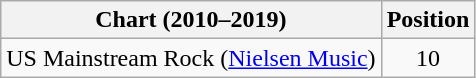<table class="wikitable">
<tr>
<th scope="col">Chart (2010–2019)</th>
<th scope="col">Position</th>
</tr>
<tr>
<td>US Mainstream Rock (<a href='#'>Nielsen Music</a>)</td>
<td style="text-align:center;">10</td>
</tr>
</table>
